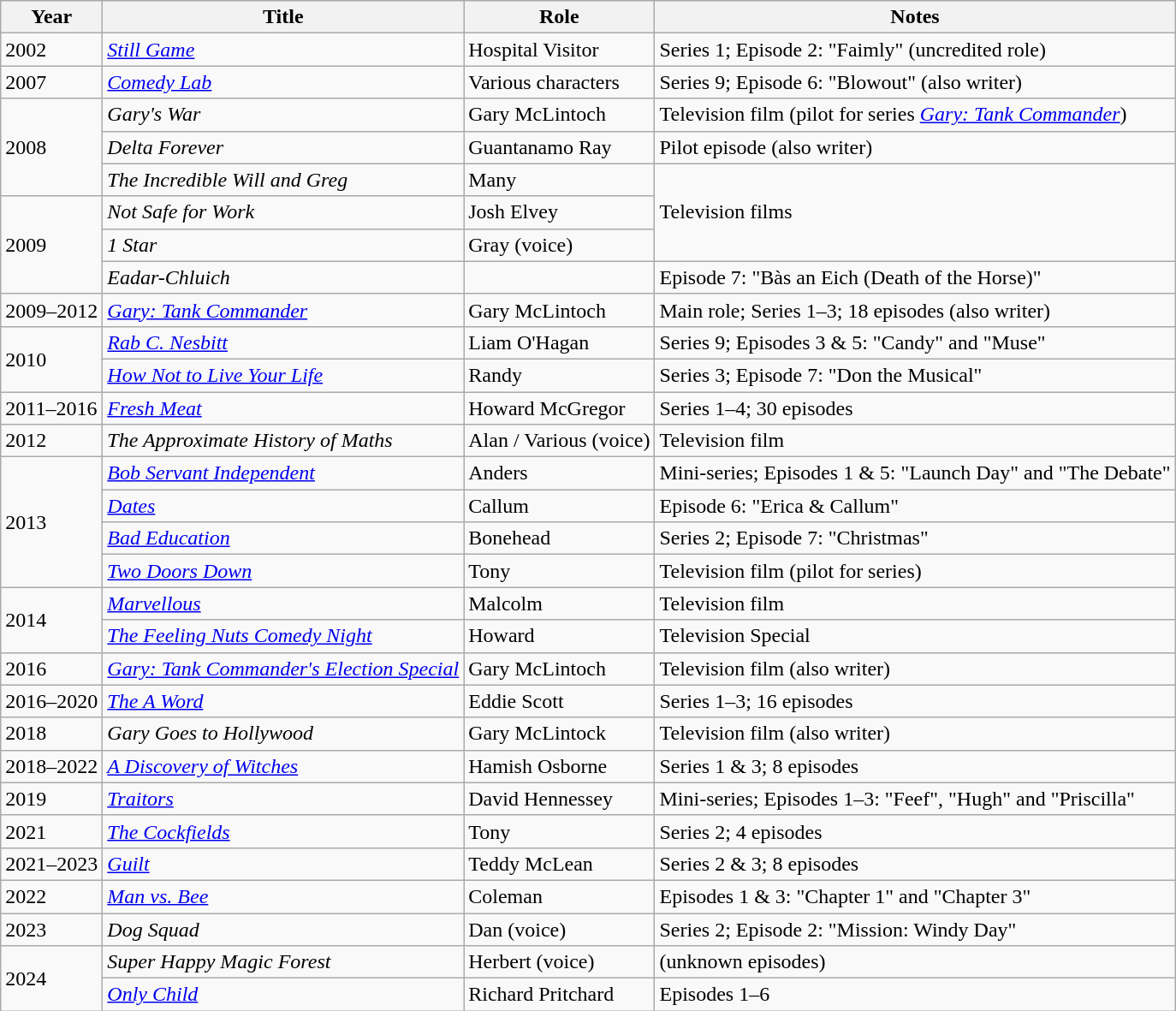<table class="wikitable sortable">
<tr>
<th>Year</th>
<th>Title</th>
<th>Role</th>
<th class="unsortable">Notes</th>
</tr>
<tr>
<td>2002</td>
<td><em><a href='#'>Still Game</a></em></td>
<td>Hospital Visitor</td>
<td>Series 1; Episode 2: "Faimly" (uncredited role)</td>
</tr>
<tr>
<td>2007</td>
<td><em><a href='#'>Comedy Lab</a></em></td>
<td>Various characters</td>
<td>Series 9; Episode 6: "Blowout" (also writer)</td>
</tr>
<tr>
<td rowspan=3>2008</td>
<td><em>Gary's War</em></td>
<td>Gary McLintoch</td>
<td>Television film (pilot for series <em><a href='#'>Gary: Tank Commander</a></em>)</td>
</tr>
<tr>
<td><em>Delta Forever</em></td>
<td>Guantanamo Ray</td>
<td>Pilot episode (also writer)</td>
</tr>
<tr>
<td><em>The Incredible Will and Greg</em></td>
<td>Many</td>
<td rowspan=3>Television films</td>
</tr>
<tr>
<td rowspan=3>2009</td>
<td><em>Not Safe for Work</em></td>
<td>Josh Elvey</td>
</tr>
<tr>
<td><em>1 Star</em></td>
<td>Gray (voice)</td>
</tr>
<tr>
<td><em>Eadar-Chluich</em></td>
<td></td>
<td>Episode 7: "Bàs an Eich (Death of the Horse)"</td>
</tr>
<tr>
<td>2009–2012</td>
<td><em><a href='#'>Gary: Tank Commander</a></em></td>
<td>Gary McLintoch</td>
<td>Main role; Series 1–3; 18 episodes (also writer)</td>
</tr>
<tr>
<td rowspan=2>2010</td>
<td><em><a href='#'>Rab C. Nesbitt</a></em></td>
<td>Liam O'Hagan</td>
<td>Series 9; Episodes 3 & 5: "Candy" and "Muse"</td>
</tr>
<tr>
<td><em><a href='#'>How Not to Live Your Life</a></em></td>
<td>Randy</td>
<td>Series 3; Episode 7: "Don the Musical"</td>
</tr>
<tr>
<td>2011–2016</td>
<td><em><a href='#'>Fresh Meat</a></em></td>
<td>Howard McGregor</td>
<td>Series 1–4; 30 episodes</td>
</tr>
<tr>
<td>2012</td>
<td><em>The Approximate History of Maths</em></td>
<td>Alan / Various (voice)</td>
<td>Television film</td>
</tr>
<tr>
<td rowspan=4>2013</td>
<td><em><a href='#'>Bob Servant Independent</a></em></td>
<td>Anders</td>
<td>Mini-series; Episodes 1 & 5: "Launch Day" and "The Debate"</td>
</tr>
<tr>
<td><em><a href='#'>Dates</a></em></td>
<td>Callum</td>
<td>Episode 6: "Erica & Callum"</td>
</tr>
<tr>
<td><em><a href='#'>Bad Education</a></em></td>
<td>Bonehead</td>
<td>Series 2; Episode 7: "Christmas"</td>
</tr>
<tr>
<td><em><a href='#'>Two Doors Down</a></em></td>
<td>Tony</td>
<td>Television film (pilot for series)</td>
</tr>
<tr>
<td rowspan=2>2014</td>
<td><em><a href='#'>Marvellous</a></em></td>
<td>Malcolm</td>
<td>Television film</td>
</tr>
<tr>
<td><em><a href='#'>The Feeling Nuts Comedy Night</a></em></td>
<td>Howard</td>
<td>Television Special</td>
</tr>
<tr>
<td>2016</td>
<td><em><a href='#'>Gary: Tank Commander's Election Special</a></em></td>
<td>Gary McLintoch</td>
<td>Television film (also writer)</td>
</tr>
<tr>
<td>2016–2020</td>
<td><em><a href='#'>The A Word</a></em></td>
<td>Eddie Scott</td>
<td>Series 1–3; 16 episodes</td>
</tr>
<tr>
<td>2018</td>
<td><em>Gary Goes to Hollywood</em></td>
<td>Gary McLintock</td>
<td>Television film (also writer)</td>
</tr>
<tr>
<td>2018–2022</td>
<td><em><a href='#'>A Discovery of Witches</a></em></td>
<td>Hamish Osborne</td>
<td>Series 1 & 3; 8 episodes</td>
</tr>
<tr>
<td>2019</td>
<td><em><a href='#'>Traitors</a></em></td>
<td>David Hennessey</td>
<td>Mini-series; Episodes 1–3: "Feef", "Hugh" and "Priscilla"</td>
</tr>
<tr>
<td>2021</td>
<td><em><a href='#'>The Cockfields</a></em></td>
<td>Tony</td>
<td>Series 2; 4 episodes</td>
</tr>
<tr>
<td>2021–2023</td>
<td><em><a href='#'>Guilt</a></em></td>
<td>Teddy McLean</td>
<td>Series 2 & 3; 8 episodes</td>
</tr>
<tr>
<td>2022</td>
<td><em><a href='#'>Man vs. Bee</a></em></td>
<td>Coleman</td>
<td>Episodes 1 & 3: "Chapter 1" and "Chapter 3"</td>
</tr>
<tr>
<td>2023</td>
<td><em>Dog Squad</em></td>
<td>Dan (voice)</td>
<td>Series 2; Episode 2: "Mission: Windy Day"</td>
</tr>
<tr>
<td rowspan=2>2024</td>
<td><em>Super Happy Magic Forest</em></td>
<td>Herbert (voice)</td>
<td>(unknown episodes)</td>
</tr>
<tr>
<td><em><a href='#'>Only Child</a></em></td>
<td>Richard Pritchard</td>
<td>Episodes 1–6</td>
</tr>
</table>
